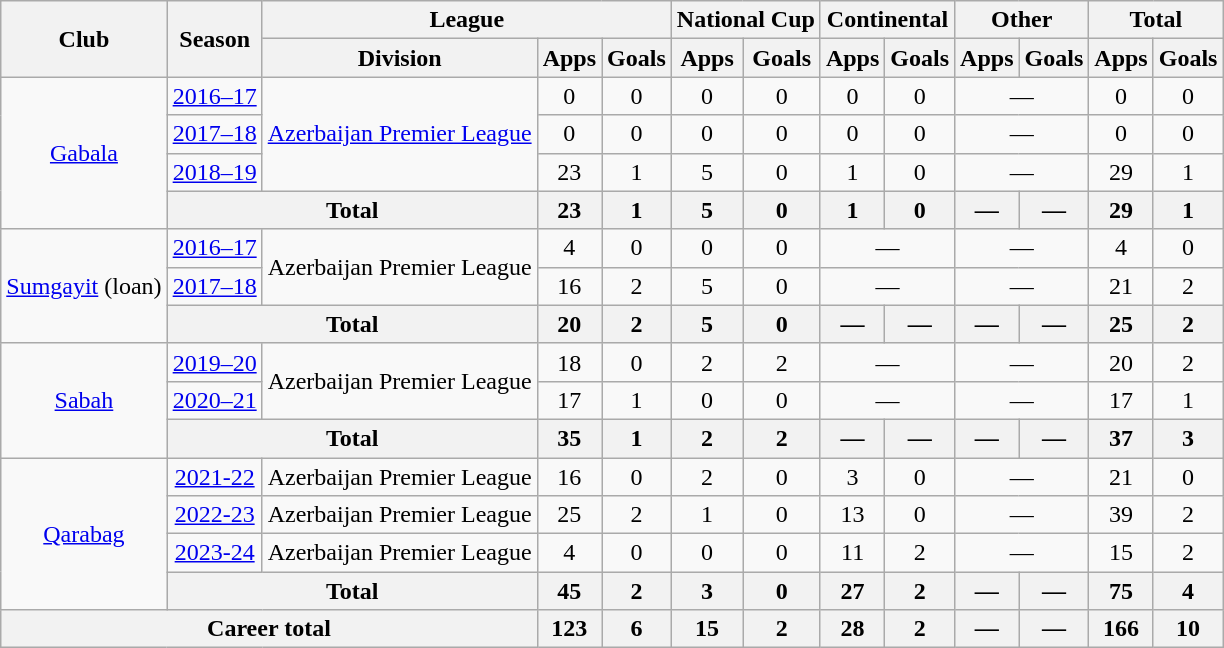<table class="wikitable" style="text-align: center;">
<tr>
<th rowspan="2">Club</th>
<th rowspan="2">Season</th>
<th colspan="3">League</th>
<th colspan="2">National Cup</th>
<th colspan="2">Continental</th>
<th colspan="2">Other</th>
<th colspan="2">Total</th>
</tr>
<tr>
<th>Division</th>
<th>Apps</th>
<th>Goals</th>
<th>Apps</th>
<th>Goals</th>
<th>Apps</th>
<th>Goals</th>
<th>Apps</th>
<th>Goals</th>
<th>Apps</th>
<th>Goals</th>
</tr>
<tr>
<td rowspan="4" valign="center"><a href='#'>Gabala</a></td>
<td><a href='#'>2016–17</a></td>
<td rowspan="3" valign="center"><a href='#'>Azerbaijan Premier League</a></td>
<td>0</td>
<td>0</td>
<td>0</td>
<td>0</td>
<td>0</td>
<td>0</td>
<td colspan="2">—</td>
<td>0</td>
<td>0</td>
</tr>
<tr>
<td><a href='#'>2017–18</a></td>
<td>0</td>
<td>0</td>
<td>0</td>
<td>0</td>
<td>0</td>
<td>0</td>
<td colspan="2">—</td>
<td>0</td>
<td>0</td>
</tr>
<tr>
<td><a href='#'>2018–19</a></td>
<td>23</td>
<td>1</td>
<td>5</td>
<td>0</td>
<td>1</td>
<td>0</td>
<td colspan="2">—</td>
<td>29</td>
<td>1</td>
</tr>
<tr>
<th colspan="2">Total</th>
<th>23</th>
<th>1</th>
<th>5</th>
<th>0</th>
<th>1</th>
<th>0</th>
<th>—</th>
<th>—</th>
<th>29</th>
<th>1</th>
</tr>
<tr>
<td rowspan="3" valign="center"><a href='#'>Sumgayit</a> (loan)</td>
<td><a href='#'>2016–17</a></td>
<td rowspan="2" valign="center">Azerbaijan Premier League</td>
<td>4</td>
<td>0</td>
<td>0</td>
<td>0</td>
<td colspan="2">—</td>
<td colspan="2">—</td>
<td>4</td>
<td>0</td>
</tr>
<tr>
<td><a href='#'>2017–18</a></td>
<td>16</td>
<td>2</td>
<td>5</td>
<td>0</td>
<td colspan="2">—</td>
<td colspan="2">—</td>
<td>21</td>
<td>2</td>
</tr>
<tr>
<th colspan="2">Total</th>
<th>20</th>
<th>2</th>
<th>5</th>
<th>0</th>
<th>—</th>
<th>—</th>
<th>—</th>
<th>—</th>
<th>25</th>
<th>2</th>
</tr>
<tr>
<td rowspan="3" valign="center"><a href='#'>Sabah</a></td>
<td><a href='#'>2019–20</a></td>
<td rowspan="2" valign="center">Azerbaijan Premier League</td>
<td>18</td>
<td>0</td>
<td>2</td>
<td>2</td>
<td colspan="2">—</td>
<td colspan="2">—</td>
<td>20</td>
<td>2</td>
</tr>
<tr>
<td><a href='#'>2020–21</a></td>
<td>17</td>
<td>1</td>
<td>0</td>
<td>0</td>
<td colspan="2">—</td>
<td colspan="2">—</td>
<td>17</td>
<td>1</td>
</tr>
<tr>
<th colspan="2">Total</th>
<th>35</th>
<th>1</th>
<th>2</th>
<th>2</th>
<th>—</th>
<th>—</th>
<th>—</th>
<th>—</th>
<th>37</th>
<th>3</th>
</tr>
<tr>
<td rowspan="4"><a href='#'>Qarabag</a></td>
<td><a href='#'>2021-22</a></td>
<td>Azerbaijan Premier League</td>
<td>16</td>
<td>0</td>
<td>2</td>
<td>0</td>
<td>3</td>
<td>0</td>
<td colspan="2">—</td>
<td>21</td>
<td>0</td>
</tr>
<tr>
<td><a href='#'>2022-23</a></td>
<td>Azerbaijan Premier League</td>
<td>25</td>
<td>2</td>
<td>1</td>
<td>0</td>
<td>13</td>
<td>0</td>
<td colspan="2">—</td>
<td>39</td>
<td>2</td>
</tr>
<tr>
<td><a href='#'>2023-24</a></td>
<td>Azerbaijan Premier League</td>
<td>4</td>
<td>0</td>
<td>0</td>
<td>0</td>
<td>11</td>
<td>2</td>
<td colspan="2">—</td>
<td>15</td>
<td>2</td>
</tr>
<tr>
<th colspan="2">Total</th>
<th>45</th>
<th>2</th>
<th>3</th>
<th>0</th>
<th>27</th>
<th>2</th>
<th>—</th>
<th>—</th>
<th>75</th>
<th>4</th>
</tr>
<tr>
<th colspan="3">Career total</th>
<th>123</th>
<th>6</th>
<th>15</th>
<th>2</th>
<th>28</th>
<th>2</th>
<th>—</th>
<th>—</th>
<th>166</th>
<th>10</th>
</tr>
</table>
